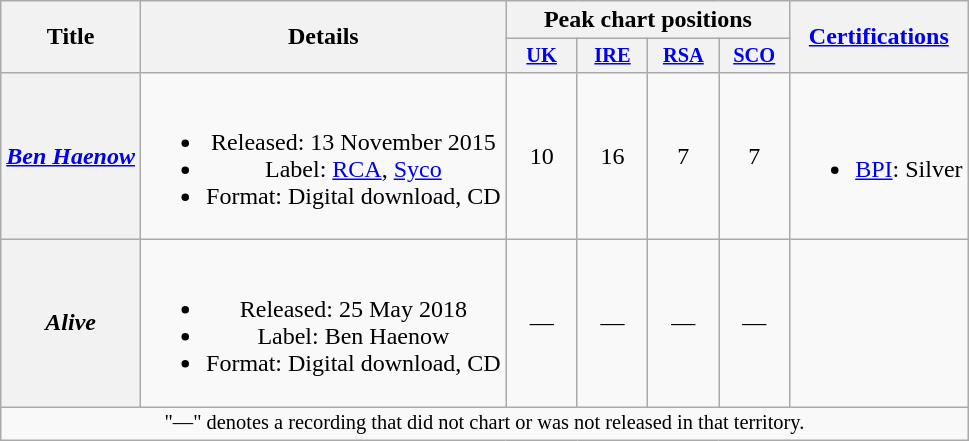<table class="wikitable plainrowheaders" style="text-align:center;">
<tr>
<th scope="col" rowspan="2">Title</th>
<th scope="col" rowspan="2">Details</th>
<th scope="col" colspan="4">Peak chart positions</th>
<th scope="col" rowspan="2"><a href='#'>Certifications</a></th>
</tr>
<tr>
<th scope="col" style="width:3em;font-size:85%;"><a href='#'>UK</a><br></th>
<th scope="col" style="width:3em;font-size:85%;"><a href='#'>IRE</a><br></th>
<th scope="col" style="width:3em;font-size:85%;"><a href='#'>RSA</a><br></th>
<th scope="col" style="width:3em;font-size:85%;"><a href='#'>SCO</a><br></th>
</tr>
<tr>
<th scope="row"><em><a href='#'>Ben Haenow</a></em></th>
<td><br><ul><li>Released: 13 November 2015</li><li>Label: <a href='#'>RCA</a>, <a href='#'>Syco</a></li><li>Format: Digital download, CD</li></ul></td>
<td>10</td>
<td>16</td>
<td>7</td>
<td>7</td>
<td><br><ul><li><a href='#'>BPI</a>: Silver</li></ul></td>
</tr>
<tr>
<th scope="row"><em>Alive</em></th>
<td><br><ul><li>Released: 25 May 2018</li><li>Label: Ben Haenow</li><li>Format: Digital download, CD</li></ul></td>
<td>—</td>
<td>—</td>
<td>—</td>
<td>—</td>
<td></td>
</tr>
<tr>
<td colspan="14" style="font-size:85%">"—" denotes a recording that did not chart or was not released in that territory.</td>
</tr>
</table>
